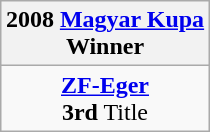<table class=wikitable style="text-align:center; margin:auto">
<tr>
<th>2008 <a href='#'>Magyar Kupa</a><br>Winner</th>
</tr>
<tr>
<td align=center><strong><a href='#'>ZF-Eger</a></strong><br><strong>3rd</strong> Title</td>
</tr>
</table>
